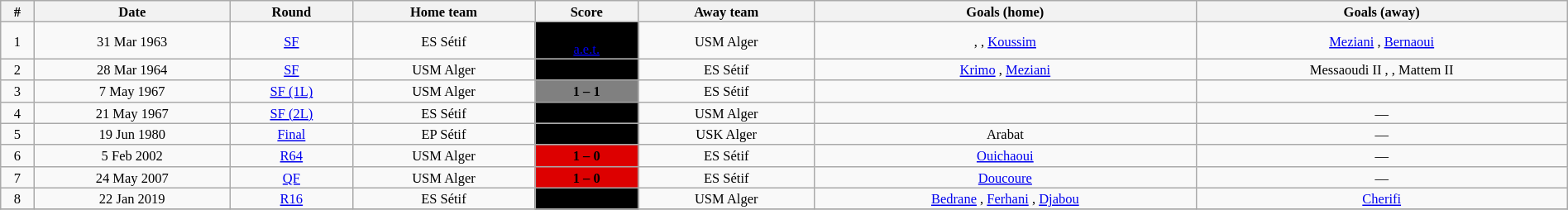<table class="wikitable" style="width:100%; margin:0 left; font-size: 11px; text-align:center">
<tr>
<th>#</th>
<th>Date</th>
<th>Round</th>
<th>Home team</th>
<th>Score</th>
<th>Away team</th>
<th>Goals (home)</th>
<th>Goals (away)</th>
</tr>
<tr>
<td>1</td>
<td>31 Mar 1963</td>
<td><a href='#'>SF</a></td>
<td>ES Sétif</td>
<td style="background:#000;"><span><strong>4 – 2</strong><br>(<a href='#'>a.e.t.</a>)</span></td>
<td>USM Alger</td>
<td> ,  , <a href='#'>Koussim</a> </td>
<td><a href='#'>Meziani</a> , <a href='#'>Bernaoui</a> </td>
</tr>
<tr>
<td>2</td>
<td>28 Mar 1964</td>
<td><a href='#'>SF</a></td>
<td>USM Alger</td>
<td style="background:#000;"><span><strong>2 – 3</strong></span></td>
<td>ES Sétif</td>
<td><a href='#'>Krimo</a> , <a href='#'>Meziani</a> </td>
<td>Messaoudi II ,  , Mattem II </td>
</tr>
<tr>
<td>3</td>
<td>7 May 1967</td>
<td><a href='#'>SF (1L)</a></td>
<td>USM Alger</td>
<td style="background:gray;text-align:center;"><span><strong>1 – 1</strong></span></td>
<td>ES Sétif</td>
<td></td>
<td></td>
</tr>
<tr>
<td>4</td>
<td>21 May 1967</td>
<td><a href='#'>SF (2L)</a></td>
<td>ES Sétif</td>
<td style="background:#000;"><span><strong>2 – 0</strong></span></td>
<td>USM Alger</td>
<td></td>
<td>—</td>
</tr>
<tr>
<td>5</td>
<td>19 Jun 1980</td>
<td><a href='#'>Final</a></td>
<td>EP Sétif</td>
<td style="background:#000;"><span><strong>1 – 0</strong></span></td>
<td>USK Alger</td>
<td>Arabat </td>
<td>—</td>
</tr>
<tr>
<td>6</td>
<td>5 Feb 2002</td>
<td><a href='#'>R64</a></td>
<td>USM Alger</td>
<td style="background:#d00;"><span><strong>1 – 0</strong></span></td>
<td>ES Sétif</td>
<td><a href='#'>Ouichaoui</a> </td>
<td>—</td>
</tr>
<tr>
<td>7</td>
<td>24 May 2007</td>
<td><a href='#'>QF</a></td>
<td>USM Alger</td>
<td style="background:#d00;"><span><strong>1 – 0</strong></span></td>
<td>ES Sétif</td>
<td><a href='#'>Doucoure</a> </td>
<td>—</td>
</tr>
<tr>
<td>8</td>
<td>22 Jan 2019</td>
<td><a href='#'>R16</a></td>
<td>ES Sétif</td>
<td style="background:#000;"><span><strong>3 – 1</strong></span></td>
<td>USM Alger</td>
<td><a href='#'>Bedrane</a> , <a href='#'>Ferhani</a> , <a href='#'>Djabou</a> </td>
<td><a href='#'>Cherifi</a> </td>
</tr>
<tr>
</tr>
</table>
